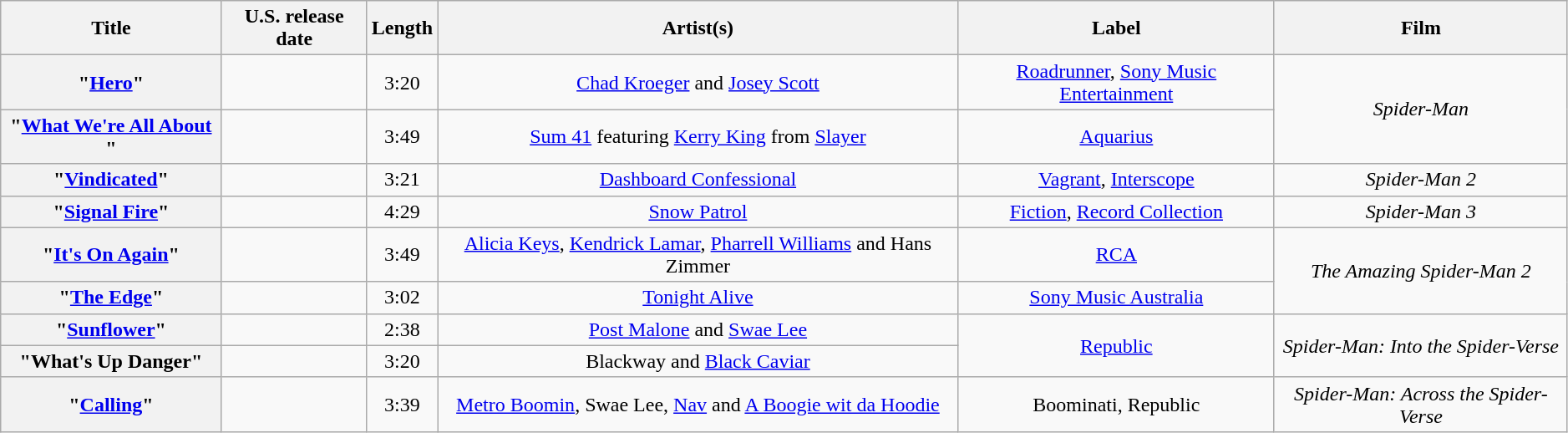<table class="wikitable plainrowheaders" style="text-align: center; width: 99%;">
<tr>
<th scope="col">Title</th>
<th scope="col">U.S. release date</th>
<th scope="col">Length</th>
<th scope="col">Artist(s)</th>
<th scope="col">Label</th>
<th scope="col">Film</th>
</tr>
<tr>
<th scope="row">"<a href='#'>Hero</a>"</th>
<td></td>
<td>3:20</td>
<td style="text-align: center;"><a href='#'>Chad Kroeger</a> and <a href='#'>Josey Scott</a></td>
<td style="text-align: center;"><a href='#'>Roadrunner</a>, <a href='#'>Sony Music Entertainment</a></td>
<td rowspan="2" style="text-align: center;"><em>Spider-Man</em></td>
</tr>
<tr>
<th scope="row">"<a href='#'>What We're All About </a>"</th>
<td></td>
<td>3:49</td>
<td style="text-align: center;"><a href='#'>Sum 41</a> featuring <a href='#'>Kerry King</a> from <a href='#'>Slayer</a></td>
<td style="text-align: center;"><a href='#'>Aquarius</a></td>
</tr>
<tr>
<th scope="row">"<a href='#'>Vindicated</a>"</th>
<td></td>
<td>3:21</td>
<td style="text-align: center;"><a href='#'>Dashboard Confessional</a></td>
<td style="text-align: center;"><a href='#'>Vagrant</a>, <a href='#'>Interscope</a></td>
<td style="text-align: center;"><em>Spider-Man 2</em></td>
</tr>
<tr>
<th scope="row">"<a href='#'>Signal Fire</a>"</th>
<td></td>
<td>4:29</td>
<td style="text-align: center;"><a href='#'>Snow Patrol</a></td>
<td style="text-align: center;"><a href='#'>Fiction</a>, <a href='#'>Record Collection</a></td>
<td style="text-align: center;"><em>Spider-Man 3</em></td>
</tr>
<tr>
<th scope="row">"<a href='#'>It's On Again</a>"</th>
<td></td>
<td>3:49</td>
<td style="text-align: center;"><a href='#'>Alicia Keys</a>, <a href='#'>Kendrick Lamar</a>, <a href='#'>Pharrell Williams</a> and Hans Zimmer</td>
<td style="text-align: center;"><a href='#'>RCA</a></td>
<td rowspan="2" style="text-align: center;"><em>The Amazing Spider-Man 2</em></td>
</tr>
<tr>
<th scope="row">"<a href='#'>The Edge</a>"</th>
<td></td>
<td>3:02</td>
<td style="text-align: center;"><a href='#'>Tonight Alive</a></td>
<td style="text-align: center;"><a href='#'>Sony Music Australia</a></td>
</tr>
<tr>
<th scope="row">"<a href='#'>Sunflower</a>"</th>
<td></td>
<td>2:38</td>
<td style="text-align: center;"><a href='#'>Post Malone</a> and <a href='#'>Swae Lee</a></td>
<td rowspan="2" style="text-align: center;"><a href='#'>Republic</a></td>
<td rowspan="2" style="text-align: center;"><em>Spider-Man: Into the Spider-Verse</em></td>
</tr>
<tr>
<th scope="row">"What's Up Danger"</th>
<td></td>
<td>3:20</td>
<td style="text-align: center;">Blackway and <a href='#'>Black Caviar</a></td>
</tr>
<tr>
<th scope="row">"<a href='#'>Calling</a>"</th>
<td></td>
<td>3:39</td>
<td style="text-align: center;"><a href='#'>Metro Boomin</a>, Swae Lee, <a href='#'>Nav</a> and <a href='#'>A Boogie wit da Hoodie</a></td>
<td style="text-align: center;">Boominati, Republic</td>
<td style="text-align: center;"><em>Spider-Man: Across the Spider-Verse</em></td>
</tr>
</table>
